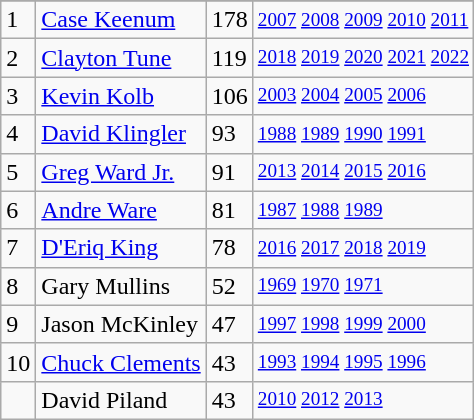<table class="wikitable">
<tr>
</tr>
<tr>
<td>1</td>
<td><a href='#'>Case Keenum</a></td>
<td><abbr>178</abbr></td>
<td style="font-size:80%;"><a href='#'>2007</a> <a href='#'>2008</a> <a href='#'>2009</a> <a href='#'>2010</a> <a href='#'>2011</a></td>
</tr>
<tr>
<td>2</td>
<td><a href='#'>Clayton Tune</a></td>
<td><abbr>119</abbr></td>
<td style="font-size:80%;"><a href='#'>2018</a> <a href='#'>2019</a> <a href='#'>2020</a> <a href='#'>2021</a> <a href='#'>2022</a></td>
</tr>
<tr>
<td>3</td>
<td><a href='#'>Kevin Kolb</a></td>
<td><abbr>106</abbr></td>
<td style="font-size:80%;"><a href='#'>2003</a> <a href='#'>2004</a> <a href='#'>2005</a> <a href='#'>2006</a></td>
</tr>
<tr>
<td>4</td>
<td><a href='#'>David Klingler</a></td>
<td><abbr>93</abbr></td>
<td style="font-size:80%;"><a href='#'>1988</a> <a href='#'>1989</a> <a href='#'>1990</a> <a href='#'>1991</a></td>
</tr>
<tr>
<td>5</td>
<td><a href='#'>Greg Ward Jr.</a></td>
<td><abbr>91</abbr></td>
<td style="font-size:80%;"><a href='#'>2013</a> <a href='#'>2014</a> <a href='#'>2015</a> <a href='#'>2016</a></td>
</tr>
<tr>
<td>6</td>
<td><a href='#'>Andre Ware</a></td>
<td><abbr>81</abbr></td>
<td style="font-size:80%;"><a href='#'>1987</a> <a href='#'>1988</a> <a href='#'>1989</a></td>
</tr>
<tr>
<td>7</td>
<td><a href='#'>D'Eriq King</a></td>
<td><abbr>78</abbr></td>
<td style="font-size:80%;"><a href='#'>2016</a> <a href='#'>2017</a> <a href='#'>2018</a> <a href='#'>2019</a></td>
</tr>
<tr>
<td>8</td>
<td>Gary Mullins</td>
<td><abbr>52</abbr></td>
<td style="font-size:80%;"><a href='#'>1969</a> <a href='#'>1970</a> <a href='#'>1971</a></td>
</tr>
<tr>
<td>9</td>
<td>Jason McKinley</td>
<td><abbr>47</abbr></td>
<td style="font-size:80%;"><a href='#'>1997</a> <a href='#'>1998</a> <a href='#'>1999</a> <a href='#'>2000</a></td>
</tr>
<tr>
<td>10</td>
<td><a href='#'>Chuck Clements</a></td>
<td><abbr>43</abbr></td>
<td style="font-size:80%;"><a href='#'>1993</a> <a href='#'>1994</a> <a href='#'>1995</a> <a href='#'>1996</a></td>
</tr>
<tr>
<td></td>
<td>David Piland</td>
<td><abbr>43</abbr></td>
<td style="font-size:80%;"><a href='#'>2010</a> <a href='#'>2012</a> <a href='#'>2013</a></td>
</tr>
</table>
